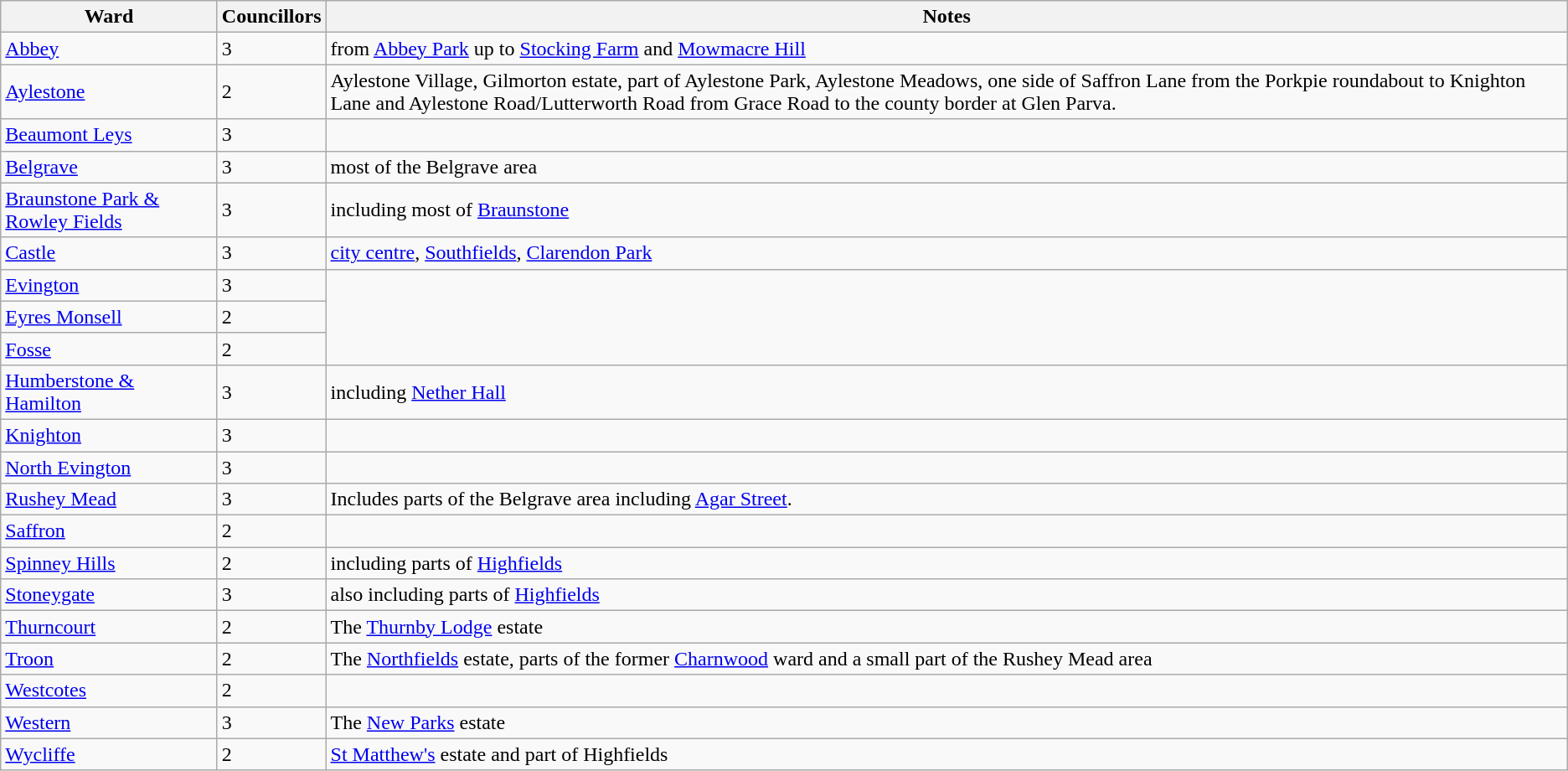<table class="wikitable">
<tr>
<th>Ward</th>
<th>Councillors</th>
<th>Notes</th>
</tr>
<tr>
<td><a href='#'>Abbey</a></td>
<td>3</td>
<td>from <a href='#'>Abbey Park</a> up to <a href='#'>Stocking Farm</a> and <a href='#'>Mowmacre Hill</a></td>
</tr>
<tr>
<td><a href='#'>Aylestone</a></td>
<td>2</td>
<td>Aylestone Village, Gilmorton estate, part of Aylestone Park, Aylestone Meadows, one side of Saffron Lane from the Porkpie roundabout to Knighton Lane and Aylestone Road/Lutterworth Road from Grace Road to the county border at Glen Parva.</td>
</tr>
<tr>
<td><a href='#'>Beaumont Leys</a></td>
<td>3</td>
</tr>
<tr>
<td><a href='#'>Belgrave</a></td>
<td>3</td>
<td>most of the Belgrave area</td>
</tr>
<tr>
<td><a href='#'>Braunstone Park & Rowley Fields</a></td>
<td>3</td>
<td>including most of <a href='#'>Braunstone</a></td>
</tr>
<tr>
<td><a href='#'>Castle</a></td>
<td>3</td>
<td><a href='#'>city centre</a>, <a href='#'>Southfields</a>, <a href='#'>Clarendon Park</a></td>
</tr>
<tr>
<td><a href='#'>Evington</a></td>
<td>3</td>
</tr>
<tr>
<td><a href='#'>Eyres Monsell</a></td>
<td>2</td>
</tr>
<tr>
<td><a href='#'>Fosse</a></td>
<td>2</td>
</tr>
<tr>
<td><a href='#'>Humberstone & Hamilton</a></td>
<td>3</td>
<td>including <a href='#'>Nether Hall</a></td>
</tr>
<tr>
<td><a href='#'>Knighton</a></td>
<td>3</td>
</tr>
<tr>
<td><a href='#'>North Evington</a></td>
<td>3</td>
<td></td>
</tr>
<tr>
<td><a href='#'>Rushey Mead</a></td>
<td>3</td>
<td>Includes parts of the Belgrave area including <a href='#'>Agar Street</a>.</td>
</tr>
<tr>
<td><a href='#'>Saffron</a></td>
<td>2</td>
<td></td>
</tr>
<tr>
<td><a href='#'>Spinney Hills</a></td>
<td>2</td>
<td>including parts of <a href='#'>Highfields</a></td>
</tr>
<tr>
<td><a href='#'>Stoneygate</a></td>
<td>3</td>
<td>also including parts of <a href='#'>Highfields</a></td>
</tr>
<tr>
<td><a href='#'>Thurncourt</a></td>
<td>2</td>
<td>The <a href='#'>Thurnby Lodge</a> estate</td>
</tr>
<tr>
<td><a href='#'>Troon</a></td>
<td>2</td>
<td>The <a href='#'>Northfields</a> estate, parts of the former <a href='#'>Charnwood</a> ward and a small part of the Rushey Mead area</td>
</tr>
<tr>
<td><a href='#'>Westcotes</a></td>
<td>2</td>
</tr>
<tr>
<td><a href='#'>Western</a></td>
<td>3</td>
<td>The <a href='#'>New Parks</a> estate</td>
</tr>
<tr>
<td><a href='#'>Wycliffe</a></td>
<td>2</td>
<td><a href='#'>St Matthew's</a> estate and part of Highfields</td>
</tr>
</table>
